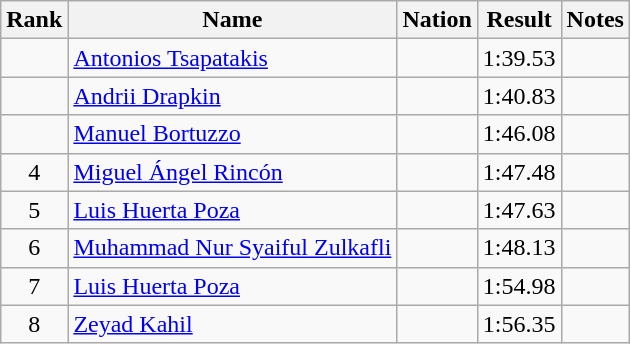<table class="wikitable sortable" style="text-align:center">
<tr>
<th>Rank</th>
<th>Name</th>
<th>Nation</th>
<th>Result</th>
<th>Notes</th>
</tr>
<tr>
<td></td>
<td align=left><a href='#'>Antonios Tsapatakis</a></td>
<td align=left></td>
<td>1:39.53</td>
<td></td>
</tr>
<tr>
<td></td>
<td align=left><a href='#'>Andrii Drapkin</a></td>
<td align=left></td>
<td>1:40.83</td>
<td></td>
</tr>
<tr>
<td></td>
<td align=left><a href='#'>Manuel Bortuzzo</a></td>
<td align=left></td>
<td>1:46.08</td>
<td></td>
</tr>
<tr>
<td>4</td>
<td align=left><a href='#'>Miguel Ángel Rincón</a></td>
<td align=left></td>
<td>1:47.48</td>
<td></td>
</tr>
<tr>
<td>5</td>
<td align=left><a href='#'>Luis Huerta Poza</a></td>
<td align=left></td>
<td>1:47.63</td>
<td></td>
</tr>
<tr>
<td>6</td>
<td align=left><a href='#'>Muhammad Nur Syaiful Zulkafli</a></td>
<td align=left></td>
<td>1:48.13</td>
<td></td>
</tr>
<tr>
<td>7</td>
<td align=left><a href='#'>Luis Huerta Poza</a></td>
<td align=left></td>
<td>1:54.98</td>
<td></td>
</tr>
<tr>
<td>8</td>
<td align=left><a href='#'>Zeyad Kahil</a></td>
<td align=left></td>
<td>1:56.35</td>
<td></td>
</tr>
</table>
